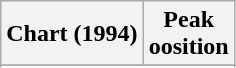<table class="wikitable">
<tr>
<th>Chart (1994)</th>
<th>Peak<br>oosition</th>
</tr>
<tr>
</tr>
<tr>
</tr>
</table>
